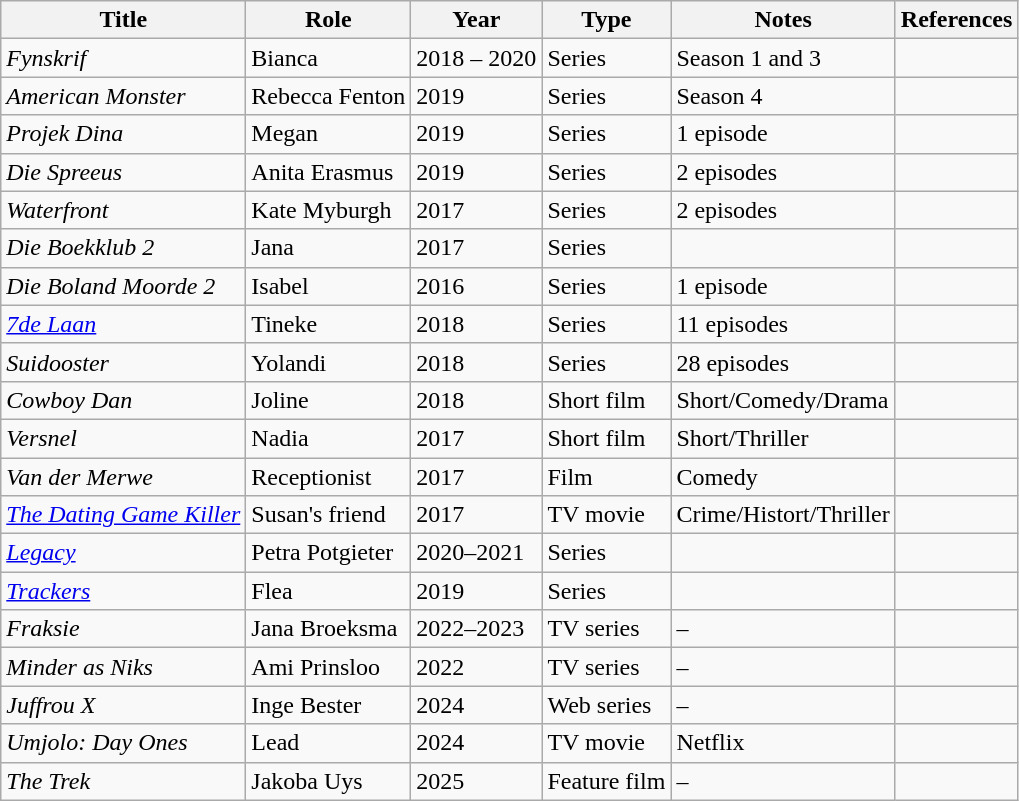<table class="wikitable">
<tr>
<th>Title</th>
<th>Role</th>
<th>Year</th>
<th>Type</th>
<th>Notes</th>
<th>References</th>
</tr>
<tr>
<td><em>Fynskrif</em></td>
<td>Bianca</td>
<td>2018 – 2020</td>
<td>Series</td>
<td>Season 1 and 3</td>
<td></td>
</tr>
<tr>
<td><em>American Monster</em></td>
<td>Rebecca Fenton</td>
<td>2019</td>
<td>Series</td>
<td>Season 4</td>
<td></td>
</tr>
<tr>
<td><em>Projek Dina</em></td>
<td>Megan</td>
<td>2019</td>
<td>Series</td>
<td>1 episode</td>
<td></td>
</tr>
<tr>
<td><em>Die Spreeus</em></td>
<td>Anita Erasmus</td>
<td>2019</td>
<td>Series</td>
<td>2 episodes</td>
<td></td>
</tr>
<tr>
<td><em>Waterfront</em></td>
<td>Kate Myburgh</td>
<td>2017</td>
<td>Series</td>
<td>2 episodes</td>
<td></td>
</tr>
<tr>
<td><em>Die Boekklub 2</em></td>
<td>Jana</td>
<td>2017</td>
<td>Series</td>
<td></td>
<td></td>
</tr>
<tr>
<td><em>Die Boland Moorde 2</em></td>
<td>Isabel</td>
<td>2016</td>
<td>Series</td>
<td>1 episode</td>
<td></td>
</tr>
<tr>
<td><em><a href='#'>7de Laan</a></em></td>
<td>Tineke</td>
<td>2018</td>
<td>Series</td>
<td>11 episodes</td>
<td></td>
</tr>
<tr>
<td><em>Suidooster</em></td>
<td>Yolandi</td>
<td>2018</td>
<td>Series</td>
<td>28 episodes</td>
<td></td>
</tr>
<tr>
<td><em>Cowboy Dan</em></td>
<td>Joline</td>
<td>2018</td>
<td>Short film</td>
<td>Short/Comedy/Drama</td>
<td></td>
</tr>
<tr>
<td><em>Versnel</em></td>
<td>Nadia</td>
<td>2017</td>
<td>Short film</td>
<td>Short/Thriller</td>
<td></td>
</tr>
<tr>
<td><em>Van der Merwe</em></td>
<td>Receptionist</td>
<td>2017</td>
<td>Film</td>
<td>Comedy</td>
<td></td>
</tr>
<tr>
<td><em><a href='#'>The Dating Game Killer</a></em></td>
<td>Susan's friend</td>
<td>2017</td>
<td>TV movie</td>
<td>Crime/Histort/Thriller</td>
<td></td>
</tr>
<tr>
<td><em><a href='#'>Legacy</a></em></td>
<td>Petra Potgieter</td>
<td>2020–2021</td>
<td>Series</td>
<td></td>
<td></td>
</tr>
<tr>
<td><em><a href='#'>Trackers</a></em></td>
<td>Flea</td>
<td>2019</td>
<td>Series</td>
<td></td>
<td></td>
</tr>
<tr>
<td><em>Fraksie</em></td>
<td>Jana Broeksma</td>
<td>2022–2023</td>
<td>TV series</td>
<td>–</td>
<td></td>
</tr>
<tr>
<td><em>Minder as Niks</em></td>
<td>Ami Prinsloo</td>
<td>2022</td>
<td>TV series</td>
<td>–</td>
<td></td>
</tr>
<tr>
<td><em>Juffrou X</em></td>
<td>Inge Bester</td>
<td>2024</td>
<td>Web series</td>
<td>–</td>
<td></td>
</tr>
<tr>
<td><em>Umjolo: Day Ones</em></td>
<td>Lead</td>
<td>2024</td>
<td>TV movie</td>
<td>Netflix</td>
<td></td>
</tr>
<tr>
<td><em>The Trek</em></td>
<td>Jakoba Uys</td>
<td>2025</td>
<td>Feature film</td>
<td>–</td>
<td></td>
</tr>
</table>
